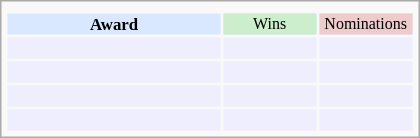<table class="infobox" style="width: 25em; text-align: left; font-size: 70%; vertical-align: middle;">
<tr>
<td colspan="3" style="text-align:center;"></td>
</tr>
<tr bgcolor=#D9E8FF style="text-align:center;">
<th style="vertical-align: middle;">Award</th>
<td style="background:#cceecc; font-size:8pt;" width="60px">Wins</td>
<td style="background:#eecccc; font-size:8pt;" width="60px">Nominations</td>
</tr>
<tr bgcolor=#eeeeff>
<td align="center"><br></td>
<td></td>
<td></td>
</tr>
<tr bgcolor=#eeeeff>
<td align="center"><br></td>
<td></td>
<td></td>
</tr>
<tr bgcolor=#eeeeff>
<td align="center"><br></td>
<td></td>
<td></td>
</tr>
<tr bgcolor=#eeeeff>
<td align="center"><br></td>
<td></td>
<td></td>
</tr>
</table>
